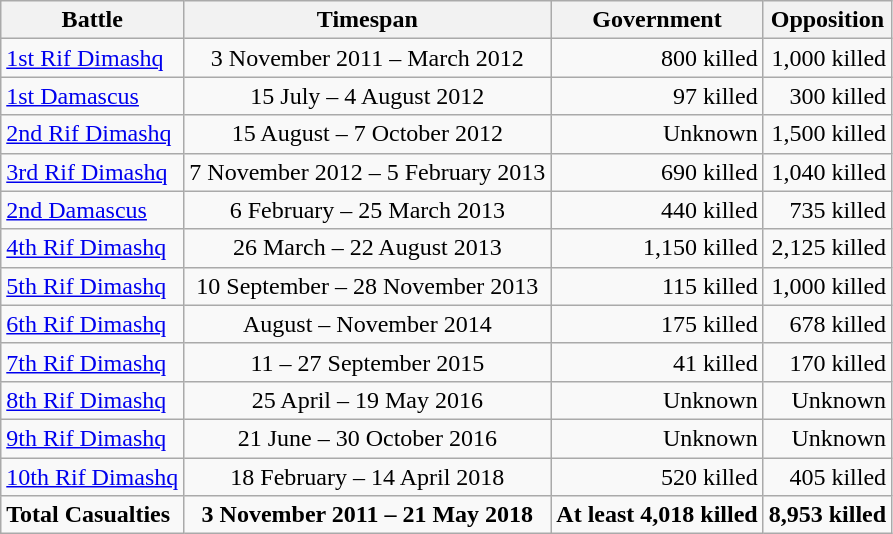<table class="wikitable" style="float: center; margin-left: 1em;">
<tr>
<th>Battle</th>
<th>Timespan</th>
<th>Government</th>
<th>Opposition</th>
</tr>
<tr>
<td><a href='#'>1st Rif Dimashq</a></td>
<td style="text-align: center;">3 November 2011 – March 2012</td>
<td style="text-align: right;">800 killed</td>
<td style="text-align: right;">1,000 killed</td>
</tr>
<tr>
<td><a href='#'>1st Damascus</a></td>
<td style="text-align: center;">15 July – 4 August 2012</td>
<td style="text-align: right;">97 killed</td>
<td style="text-align: right;">300 killed</td>
</tr>
<tr>
<td><a href='#'>2nd Rif Dimashq</a></td>
<td style="text-align: center;">15 August – 7 October 2012</td>
<td style="text-align: right;">Unknown</td>
<td style="text-align: right;">1,500 killed</td>
</tr>
<tr>
<td><a href='#'>3rd Rif Dimashq</a></td>
<td style="text-align: center;">7 November 2012 – 5 February 2013</td>
<td style="text-align: right;">690 killed</td>
<td style="text-align: right;">1,040 killed</td>
</tr>
<tr>
<td><a href='#'>2nd Damascus</a></td>
<td style="text-align: center;">6 February – 25 March 2013</td>
<td style="text-align: right;">440 killed</td>
<td style="text-align: right;">735 killed</td>
</tr>
<tr>
<td><a href='#'>4th Rif Dimashq</a></td>
<td style="text-align: center;">26 March – 22 August 2013</td>
<td style="text-align: right;">1,150 killed</td>
<td style="text-align: right;">2,125 killed</td>
</tr>
<tr>
<td><a href='#'>5th Rif Dimashq</a></td>
<td style="text-align: center;">10 September – 28 November 2013</td>
<td style="text-align: right;">115 killed</td>
<td style="text-align: right;">1,000 killed</td>
</tr>
<tr>
<td><a href='#'>6th Rif Dimashq</a></td>
<td style="text-align: center;">August – November 2014</td>
<td style="text-align: right;">175 killed</td>
<td style="text-align: right;">678 killed</td>
</tr>
<tr>
<td><a href='#'>7th Rif Dimashq</a></td>
<td style="text-align: center;">11 – 27 September 2015</td>
<td style="text-align: right;">41 killed</td>
<td style="text-align: right;">170 killed</td>
</tr>
<tr>
<td><a href='#'>8th Rif Dimashq</a></td>
<td style="text-align: center;">25 April – 19 May 2016</td>
<td style="text-align: right;">Unknown</td>
<td style="text-align: right;">Unknown</td>
</tr>
<tr>
<td><a href='#'>9th Rif Dimashq</a></td>
<td style="text-align: center;">21 June – 30 October 2016</td>
<td style="text-align: right;">Unknown</td>
<td style="text-align: right;">Unknown</td>
</tr>
<tr>
<td><a href='#'>10th Rif Dimashq</a></td>
<td style="text-align: center;">18 February – 14 April 2018</td>
<td style="text-align: right;">520 killed</td>
<td style="text-align: right;">405 killed</td>
</tr>
<tr>
<td><strong>Total Casualties</strong></td>
<td style="text-align: center;"><strong>3 November 2011 – 21 May 2018</strong></td>
<td style="text-align: right;"><strong>At least 4,018 killed</strong></td>
<td style="text-align: right;"><strong>8,953 killed</strong></td>
</tr>
</table>
